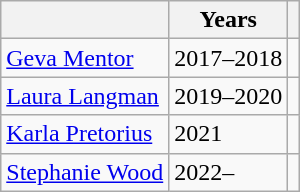<table class="wikitable">
<tr>
<th></th>
<th>Years</th>
<th></th>
</tr>
<tr>
<td><a href='#'>Geva Mentor</a></td>
<td>2017–2018</td>
<td></td>
</tr>
<tr>
<td><a href='#'>Laura Langman</a></td>
<td>2019–2020</td>
<td></td>
</tr>
<tr>
<td><a href='#'>Karla Pretorius</a></td>
<td>2021</td>
<td></td>
</tr>
<tr>
<td><a href='#'>Stephanie Wood</a></td>
<td>2022–</td>
<td></td>
</tr>
</table>
